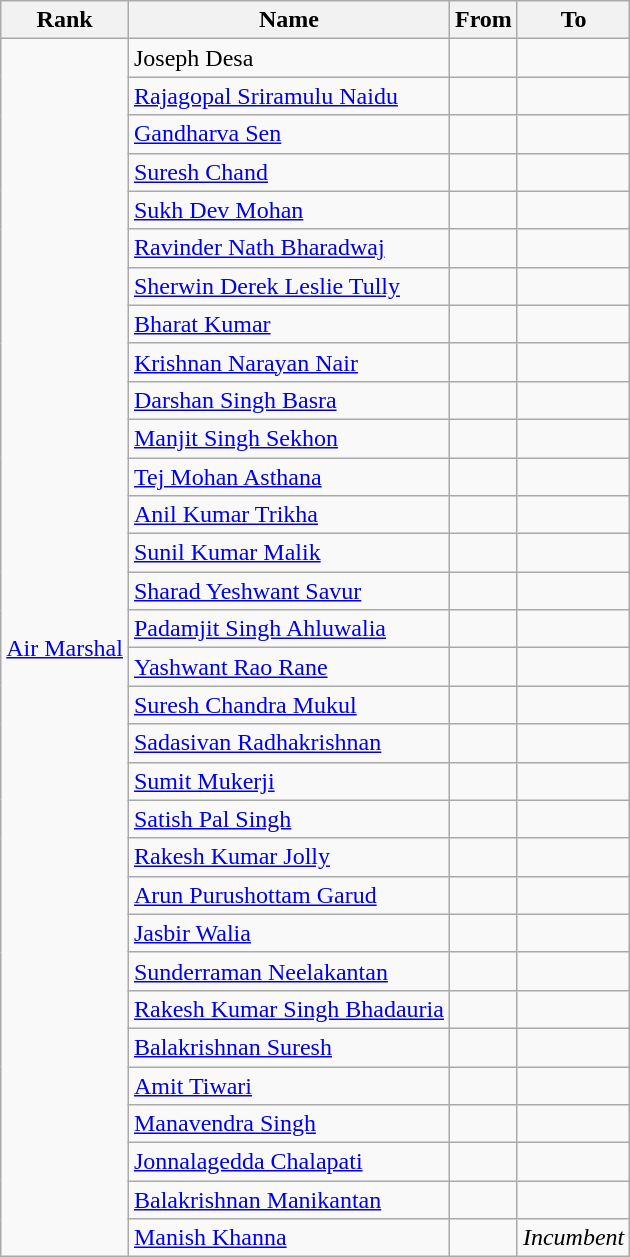<table class="wikitable sortable">
<tr>
<th>Rank</th>
<th>Name</th>
<th>From</th>
<th>To</th>
</tr>
<tr>
<td rowspan="32"><a href='#'>Air Marshal</a></td>
<td>Joseph Desa</td>
<td></td>
<td></td>
</tr>
<tr>
<td><a href='#'>Rajagopal Sriramulu Naidu</a></td>
<td></td>
<td></td>
</tr>
<tr>
<td><a href='#'>Gandharva Sen</a></td>
<td></td>
<td></td>
</tr>
<tr>
<td><a href='#'>Suresh Chand</a></td>
<td></td>
<td></td>
</tr>
<tr>
<td><a href='#'>Sukh Dev Mohan</a></td>
<td></td>
<td></td>
</tr>
<tr>
<td><a href='#'>Ravinder Nath Bharadwaj</a></td>
<td></td>
<td></td>
</tr>
<tr>
<td><a href='#'>Sherwin Derek Leslie Tully</a></td>
<td></td>
<td></td>
</tr>
<tr>
<td><a href='#'>Bharat Kumar</a></td>
<td></td>
<td></td>
</tr>
<tr>
<td><a href='#'>Krishnan Narayan Nair</a></td>
<td></td>
<td></td>
</tr>
<tr>
<td><a href='#'>Darshan Singh Basra</a></td>
<td></td>
<td></td>
</tr>
<tr>
<td><a href='#'>Manjit Singh Sekhon</a></td>
<td></td>
<td></td>
</tr>
<tr>
<td><a href='#'>Tej Mohan Asthana</a></td>
<td></td>
<td></td>
</tr>
<tr>
<td><a href='#'>Anil Kumar Trikha</a></td>
<td></td>
<td></td>
</tr>
<tr>
<td><a href='#'>Sunil Kumar Malik</a></td>
<td></td>
<td></td>
</tr>
<tr>
<td><a href='#'>Sharad Yeshwant Savur</a></td>
<td></td>
<td></td>
</tr>
<tr>
<td><a href='#'>Padamjit Singh Ahluwalia</a></td>
<td></td>
<td></td>
</tr>
<tr>
<td><a href='#'>Yashwant Rao Rane</a></td>
<td></td>
<td></td>
</tr>
<tr>
<td><a href='#'>Suresh Chandra Mukul</a></td>
<td></td>
<td></td>
</tr>
<tr>
<td><a href='#'>Sadasivan Radhakrishnan</a></td>
<td></td>
<td></td>
</tr>
<tr>
<td><a href='#'>Sumit Mukerji</a></td>
<td></td>
<td></td>
</tr>
<tr>
<td><a href='#'>Satish Pal Singh</a></td>
<td></td>
<td></td>
</tr>
<tr>
<td><a href='#'>Rakesh Kumar Jolly</a></td>
<td></td>
<td></td>
</tr>
<tr>
<td><a href='#'>Arun Purushottam Garud</a></td>
<td></td>
<td></td>
</tr>
<tr>
<td><a href='#'>Jasbir Walia</a></td>
<td></td>
<td></td>
</tr>
<tr>
<td><a href='#'>Sunderraman Neelakantan</a></td>
<td></td>
<td></td>
</tr>
<tr>
<td><a href='#'>Rakesh Kumar Singh Bhadauria</a></td>
<td></td>
<td></td>
</tr>
<tr>
<td><a href='#'>Balakrishnan Suresh</a></td>
<td></td>
<td></td>
</tr>
<tr>
<td><a href='#'>Amit Tiwari</a></td>
<td></td>
<td></td>
</tr>
<tr>
<td><a href='#'>Manavendra Singh</a></td>
<td></td>
<td></td>
</tr>
<tr>
<td><a href='#'>Jonnalagedda Chalapati</a></td>
<td></td>
<td></td>
</tr>
<tr>
<td><a href='#'>Balakrishnan Manikantan</a></td>
<td></td>
<td></td>
</tr>
<tr>
<td><a href='#'>Manish Khanna</a></td>
<td></td>
<td><em>Incumbent</em></td>
</tr>
</table>
